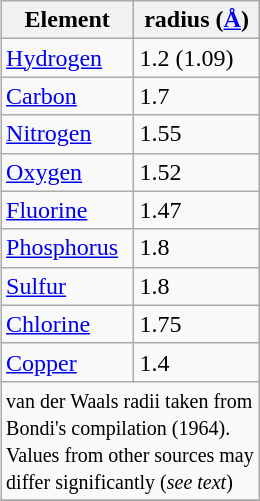<table class="wikitable floatright" align="right">
<tr>
<th>Element</th>
<th>radius (<a href='#'>Å</a>)</th>
</tr>
<tr>
<td><a href='#'>Hydrogen</a></td>
<td>1.2 (1.09)</td>
</tr>
<tr>
<td><a href='#'>Carbon</a></td>
<td>1.7</td>
</tr>
<tr>
<td><a href='#'>Nitrogen</a></td>
<td>1.55</td>
</tr>
<tr>
<td><a href='#'>Oxygen</a></td>
<td>1.52</td>
</tr>
<tr>
<td><a href='#'>Fluorine</a></td>
<td>1.47</td>
</tr>
<tr>
<td><a href='#'>Phosphorus</a></td>
<td>1.8</td>
</tr>
<tr>
<td><a href='#'>Sulfur</a></td>
<td>1.8</td>
</tr>
<tr>
<td><a href='#'>Chlorine</a></td>
<td>1.75</td>
</tr>
<tr>
<td><a href='#'>Copper</a></td>
<td>1.4</td>
</tr>
<tr>
<td colspan=2><small>van der Waals radii taken from<br>Bondi's compilation (1964).<br>Values from other sources may<br>differ significantly (<em>see text</em>)</small></td>
</tr>
<tr>
</tr>
</table>
